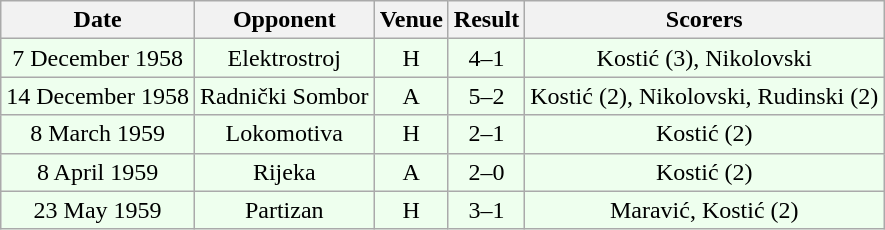<table class="wikitable sortable" style="font-size:100%; text-align:center">
<tr>
<th>Date</th>
<th>Opponent</th>
<th>Venue</th>
<th>Result</th>
<th>Scorers</th>
</tr>
<tr bgcolor = "#EEFFEE">
<td>7 December 1958</td>
<td>Elektrostroj</td>
<td>H</td>
<td>4–1</td>
<td>Kostić (3), Nikolovski</td>
</tr>
<tr bgcolor = "#EEFFEE">
<td>14 December 1958</td>
<td>Radnički Sombor</td>
<td>A</td>
<td>5–2</td>
<td>Kostić (2), Nikolovski, Rudinski (2)</td>
</tr>
<tr bgcolor = "#EEFFEE">
<td>8 March 1959</td>
<td>Lokomotiva</td>
<td>H</td>
<td>2–1</td>
<td>Kostić (2)</td>
</tr>
<tr bgcolor = "#EEFFEE">
<td>8 April 1959</td>
<td>Rijeka</td>
<td>A</td>
<td>2–0</td>
<td>Kostić (2)</td>
</tr>
<tr bgcolor = "#EEFFEE">
<td>23 May 1959</td>
<td>Partizan</td>
<td>H</td>
<td>3–1</td>
<td>Maravić, Kostić (2)</td>
</tr>
</table>
